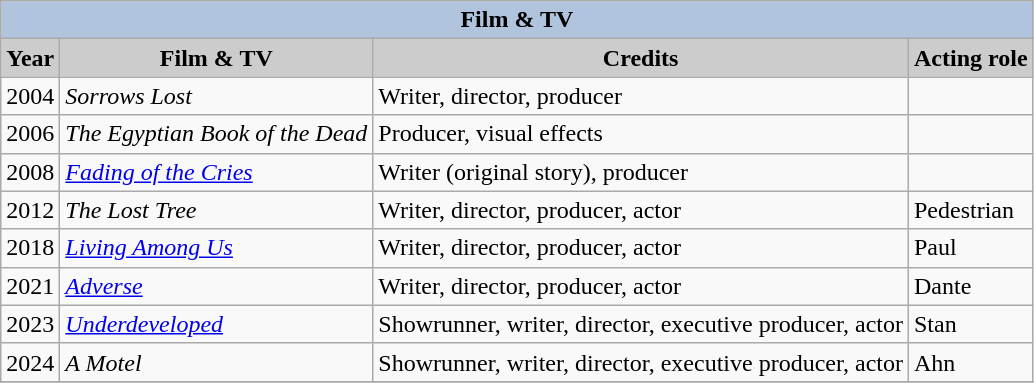<table class="wikitable">
<tr style="text-align:center;">
<th colspan=4 style="background:#B0C4DE;">Film & TV</th>
</tr>
<tr style="text-align:center;">
<th style="background:#ccc;">Year</th>
<th style="background:#ccc;">Film & TV</th>
<th style="background:#ccc;">Credits</th>
<th style="background:#ccc;">Acting role</th>
</tr>
<tr>
<td>2004</td>
<td><em>Sorrows Lost</em></td>
<td>Writer, director, producer</td>
<td></td>
</tr>
<tr>
<td>2006</td>
<td><em>The Egyptian Book of the Dead</em></td>
<td>Producer, visual effects</td>
<td></td>
</tr>
<tr>
<td>2008</td>
<td><em><a href='#'>Fading of the Cries</a></em></td>
<td>Writer (original story), producer</td>
<td></td>
</tr>
<tr>
<td>2012</td>
<td><em>The Lost Tree</em></td>
<td>Writer, director, producer, actor</td>
<td>Pedestrian</td>
</tr>
<tr>
<td>2018</td>
<td><em><a href='#'>Living Among Us</a></em></td>
<td>Writer, director, producer, actor</td>
<td>Paul</td>
</tr>
<tr>
<td>2021</td>
<td><em><a href='#'>Adverse</a></em></td>
<td>Writer, director, producer, actor</td>
<td>Dante</td>
</tr>
<tr>
<td>2023</td>
<td><em><a href='#'>Underdeveloped</a></em></td>
<td>Showrunner, writer, director, executive producer, actor</td>
<td>Stan</td>
</tr>
<tr>
<td>2024</td>
<td><em>A Motel</em></td>
<td>Showrunner, writer, director, executive producer, actor</td>
<td>Ahn</td>
</tr>
<tr>
</tr>
</table>
